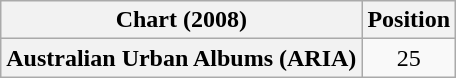<table class="wikitable sortable plainrowheaders" style="text-align:center">
<tr>
<th scope="col">Chart (2008)</th>
<th scope="col">Position</th>
</tr>
<tr>
<th scope="row">Australian Urban Albums (ARIA)</th>
<td>25</td>
</tr>
</table>
